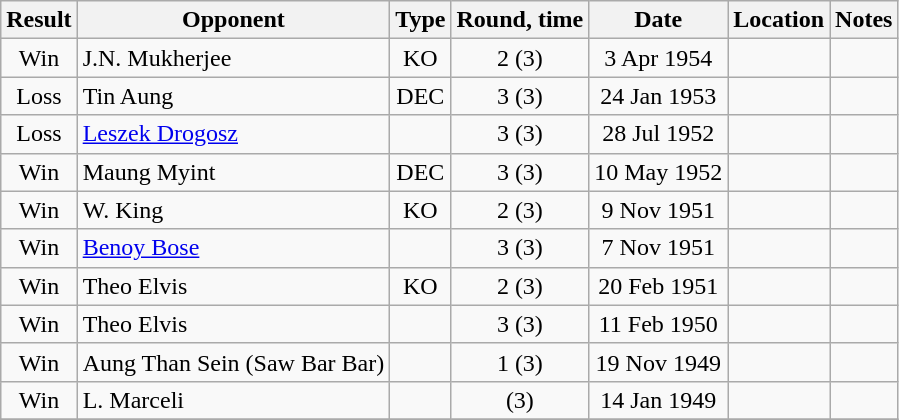<table class="wikitable" style="text-align:center">
<tr>
<th>Result</th>
<th>Opponent</th>
<th>Type</th>
<th>Round, time</th>
<th>Date</th>
<th>Location</th>
<th>Notes</th>
</tr>
<tr>
<td>Win</td>
<td style="text-align:left;"> J.N. Mukherjee</td>
<td>KO</td>
<td>2 (3)</td>
<td>3 Apr 1954</td>
<td style="text-align:left;"> </td>
<td style="text-align:left;"></td>
</tr>
<tr>
<td>Loss</td>
<td style="text-align:left;"> Tin Aung</td>
<td>DEC</td>
<td>3 (3)</td>
<td>24 Jan 1953</td>
<td style="text-align:left;"> </td>
<td style="text-align:left;"></td>
</tr>
<tr>
<td>Loss</td>
<td style="text-align:left;"> <a href='#'>Leszek Drogosz</a></td>
<td></td>
<td>3 (3)</td>
<td>28 Jul 1952</td>
<td style="text-align:left;"> </td>
<td style="text-align:left;"></td>
</tr>
<tr>
<td>Win</td>
<td style="text-align:left;"> Maung Myint</td>
<td>DEC</td>
<td>3 (3)</td>
<td>10 May 1952</td>
<td style="text-align:left;"> </td>
<td style="text-align:left;"></td>
</tr>
<tr>
<td>Win</td>
<td style="text-align:left;"> W. King</td>
<td>KO</td>
<td>2 (3)</td>
<td>9 Nov 1951</td>
<td style="text-align:left;"> </td>
<td style="text-align:left;"></td>
</tr>
<tr>
<td>Win</td>
<td style="text-align:left;"> <a href='#'>Benoy Bose</a></td>
<td></td>
<td>3 (3)</td>
<td>7 Nov 1951</td>
<td style="text-align:left;"> </td>
<td style="text-align:left;"></td>
</tr>
<tr>
<td>Win</td>
<td style="text-align:left;"> Theo Elvis</td>
<td>KO</td>
<td>2 (3)</td>
<td>20 Feb 1951</td>
<td style="text-align:left;"> </td>
<td></td>
</tr>
<tr>
<td>Win</td>
<td style="text-align:left;"> Theo Elvis</td>
<td></td>
<td>3 (3)</td>
<td>11 Feb 1950</td>
<td style="text-align:left;"> </td>
<td></td>
</tr>
<tr>
<td>Win</td>
<td style="text-align:left;"> Aung Than Sein (Saw Bar Bar)</td>
<td></td>
<td>1 (3)</td>
<td>19 Nov 1949</td>
<td style="text-align:left;"> </td>
<td style="text-align:left;"></td>
</tr>
<tr>
<td>Win</td>
<td style="text-align:left;"> L. Marceli</td>
<td></td>
<td>(3)</td>
<td>14 Jan 1949</td>
<td style="text-align:left;"> </td>
<td style="text-align:left;"></td>
</tr>
<tr>
</tr>
</table>
